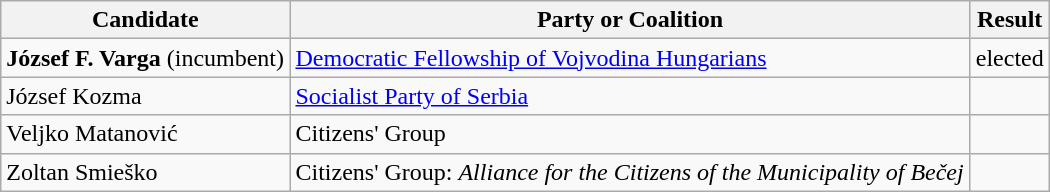<table style="width:700px;" class="wikitable">
<tr>
<th>Candidate</th>
<th>Party or Coalition</th>
<th>Result</th>
</tr>
<tr>
<td align="left"><strong>József F. Varga</strong> (incumbent)</td>
<td align="left"><a href='#'>Democratic Fellowship of Vojvodina Hungarians</a></td>
<td align="right">elected</td>
</tr>
<tr>
<td align="left">József Kozma</td>
<td align="left"><a href='#'>Socialist Party of Serbia</a></td>
<td align="right"></td>
</tr>
<tr>
<td align="left">Veljko Matanović</td>
<td align="left">Citizens' Group</td>
<td align="right"></td>
</tr>
<tr>
<td align="left">Zoltan Smieško</td>
<td align="left">Citizens' Group: <em>Alliance for the Citizens of the Municipality of Bečej</em></td>
<td align="right"></td>
</tr>
</table>
